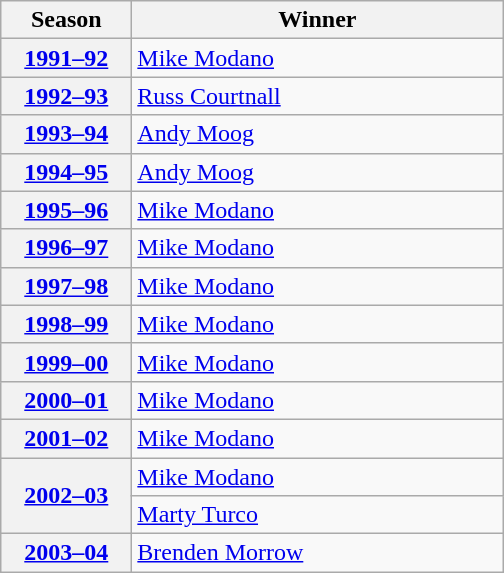<table class="wikitable">
<tr>
<th scope="col" style="width:5em">Season</th>
<th scope="col" style="width:15em">Winner</th>
</tr>
<tr>
<th scope="row"><a href='#'>1991–92</a></th>
<td><a href='#'>Mike Modano</a></td>
</tr>
<tr>
<th scope="row"><a href='#'>1992–93</a></th>
<td><a href='#'>Russ Courtnall</a></td>
</tr>
<tr>
<th scope="row"><a href='#'>1993–94</a></th>
<td><a href='#'>Andy Moog</a></td>
</tr>
<tr>
<th scope="row"><a href='#'>1994–95</a></th>
<td><a href='#'>Andy Moog</a></td>
</tr>
<tr>
<th scope="row"><a href='#'>1995–96</a></th>
<td><a href='#'>Mike Modano</a></td>
</tr>
<tr>
<th scope="row"><a href='#'>1996–97</a></th>
<td><a href='#'>Mike Modano</a></td>
</tr>
<tr>
<th scope="row"><a href='#'>1997–98</a></th>
<td><a href='#'>Mike Modano</a></td>
</tr>
<tr>
<th scope="row"><a href='#'>1998–99</a></th>
<td><a href='#'>Mike Modano</a></td>
</tr>
<tr>
<th scope="row"><a href='#'>1999–00</a></th>
<td><a href='#'>Mike Modano</a></td>
</tr>
<tr>
<th scope="row"><a href='#'>2000–01</a></th>
<td><a href='#'>Mike Modano</a></td>
</tr>
<tr>
<th scope="row"><a href='#'>2001–02</a></th>
<td><a href='#'>Mike Modano</a></td>
</tr>
<tr>
<th scope="row" rowspan="2"><a href='#'>2002–03</a></th>
<td><a href='#'>Mike Modano</a></td>
</tr>
<tr>
<td><a href='#'>Marty Turco</a></td>
</tr>
<tr>
<th scope="row"><a href='#'>2003–04</a></th>
<td><a href='#'>Brenden Morrow</a></td>
</tr>
</table>
